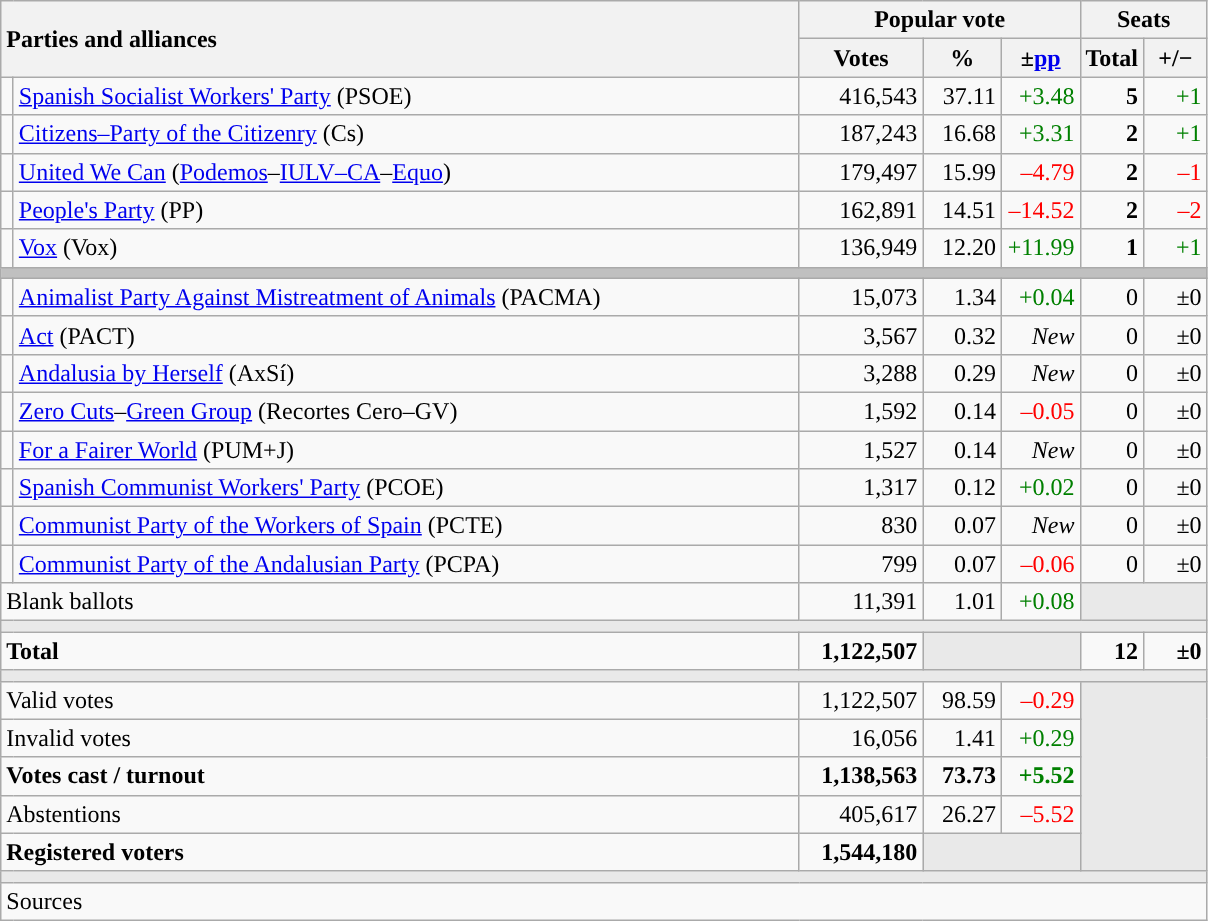<table class="wikitable" style="text-align:right;">
<tr>
<th style="text-align:left;" rowspan="2" colspan="2" width="525">Parties and alliances</th>
<th colspan="3">Popular vote</th>
<th colspan="2">Seats</th>
</tr>
<tr>
<th width="75">Votes</th>
<th width="45">%</th>
<th width="45">±<a href='#'>pp</a></th>
<th width="35">Total</th>
<th width="35">+/−</th>
</tr>
<tr>
<td width="1" style="color:inherit;background:"></td>
<td align="left"><a href='#'>Spanish Socialist Workers' Party</a> (PSOE)</td>
<td>416,543</td>
<td>37.11</td>
<td style="color:green;">+3.48</td>
<td><strong>5</strong></td>
<td style="color:green;">+1</td>
</tr>
<tr>
<td style="color:inherit;background:"></td>
<td align="left"><a href='#'>Citizens–Party of the Citizenry</a> (Cs)</td>
<td>187,243</td>
<td>16.68</td>
<td style="color:green;">+3.31</td>
<td><strong>2</strong></td>
<td style="color:green;">+1</td>
</tr>
<tr>
<td style="color:inherit;background:"></td>
<td align="left"><a href='#'>United We Can</a> (<a href='#'>Podemos</a>–<a href='#'>IULV–CA</a>–<a href='#'>Equo</a>)</td>
<td>179,497</td>
<td>15.99</td>
<td style="color:red;">–4.79</td>
<td><strong>2</strong></td>
<td style="color:red;">–1</td>
</tr>
<tr>
<td style="color:inherit;background:"></td>
<td align="left"><a href='#'>People's Party</a> (PP)</td>
<td>162,891</td>
<td>14.51</td>
<td style="color:red;">–14.52</td>
<td><strong>2</strong></td>
<td style="color:red;">–2</td>
</tr>
<tr>
<td style="color:inherit;background:"></td>
<td align="left"><a href='#'>Vox</a> (Vox)</td>
<td>136,949</td>
<td>12.20</td>
<td style="color:green;">+11.99</td>
<td><strong>1</strong></td>
<td style="color:green;">+1</td>
</tr>
<tr>
<td colspan="7" bgcolor="#C0C0C0"></td>
</tr>
<tr>
<td style="color:inherit;background:"></td>
<td align="left"><a href='#'>Animalist Party Against Mistreatment of Animals</a> (PACMA)</td>
<td>15,073</td>
<td>1.34</td>
<td style="color:green;">+0.04</td>
<td>0</td>
<td>±0</td>
</tr>
<tr>
<td style="color:inherit;background:"></td>
<td align="left"><a href='#'>Act</a> (PACT)</td>
<td>3,567</td>
<td>0.32</td>
<td><em>New</em></td>
<td>0</td>
<td>±0</td>
</tr>
<tr>
<td style="color:inherit;background:"></td>
<td align="left"><a href='#'>Andalusia by Herself</a> (AxSí)</td>
<td>3,288</td>
<td>0.29</td>
<td><em>New</em></td>
<td>0</td>
<td>±0</td>
</tr>
<tr>
<td style="color:inherit;background:"></td>
<td align="left"><a href='#'>Zero Cuts</a>–<a href='#'>Green Group</a> (Recortes Cero–GV)</td>
<td>1,592</td>
<td>0.14</td>
<td style="color:red;">–0.05</td>
<td>0</td>
<td>±0</td>
</tr>
<tr>
<td style="color:inherit;background:"></td>
<td align="left"><a href='#'>For a Fairer World</a> (PUM+J)</td>
<td>1,527</td>
<td>0.14</td>
<td><em>New</em></td>
<td>0</td>
<td>±0</td>
</tr>
<tr>
<td style="color:inherit;background:"></td>
<td align="left"><a href='#'>Spanish Communist Workers' Party</a> (PCOE)</td>
<td>1,317</td>
<td>0.12</td>
<td style="color:green;">+0.02</td>
<td>0</td>
<td>±0</td>
</tr>
<tr>
<td style="color:inherit;background:"></td>
<td align="left"><a href='#'>Communist Party of the Workers of Spain</a> (PCTE)</td>
<td>830</td>
<td>0.07</td>
<td><em>New</em></td>
<td>0</td>
<td>±0</td>
</tr>
<tr>
<td style="color:inherit;background:"></td>
<td align="left"><a href='#'>Communist Party of the Andalusian Party</a> (PCPA)</td>
<td>799</td>
<td>0.07</td>
<td style="color:red;">–0.06</td>
<td>0</td>
<td>±0</td>
</tr>
<tr>
<td align="left" colspan="2">Blank ballots</td>
<td>11,391</td>
<td>1.01</td>
<td style="color:green;">+0.08</td>
<td bgcolor="#E9E9E9" colspan="2"></td>
</tr>
<tr>
<td colspan="7" bgcolor="#E9E9E9"></td>
</tr>
<tr style="font-weight:bold;">
<td align="left" colspan="2">Total</td>
<td>1,122,507</td>
<td bgcolor="#E9E9E9" colspan="2"></td>
<td>12</td>
<td>±0</td>
</tr>
<tr>
<td colspan="7" bgcolor="#E9E9E9"></td>
</tr>
<tr>
<td align="left" colspan="2">Valid votes</td>
<td>1,122,507</td>
<td>98.59</td>
<td style="color:red;">–0.29</td>
<td bgcolor="#E9E9E9" colspan="2" rowspan="5"></td>
</tr>
<tr>
<td align="left" colspan="2">Invalid votes</td>
<td>16,056</td>
<td>1.41</td>
<td style="color:green;">+0.29</td>
</tr>
<tr style="font-weight:bold;">
<td align="left" colspan="2">Votes cast / turnout</td>
<td>1,138,563</td>
<td>73.73</td>
<td style="color:green;">+5.52</td>
</tr>
<tr>
<td align="left" colspan="2">Abstentions</td>
<td>405,617</td>
<td>26.27</td>
<td style="color:red;">–5.52</td>
</tr>
<tr style="font-weight:bold;">
<td align="left" colspan="2">Registered voters</td>
<td>1,544,180</td>
<td bgcolor="#E9E9E9" colspan="2"></td>
</tr>
<tr>
<td colspan="7" bgcolor="#E9E9E9"></td>
</tr>
<tr>
<td align="left" colspan="7">Sources</td>
</tr>
</table>
